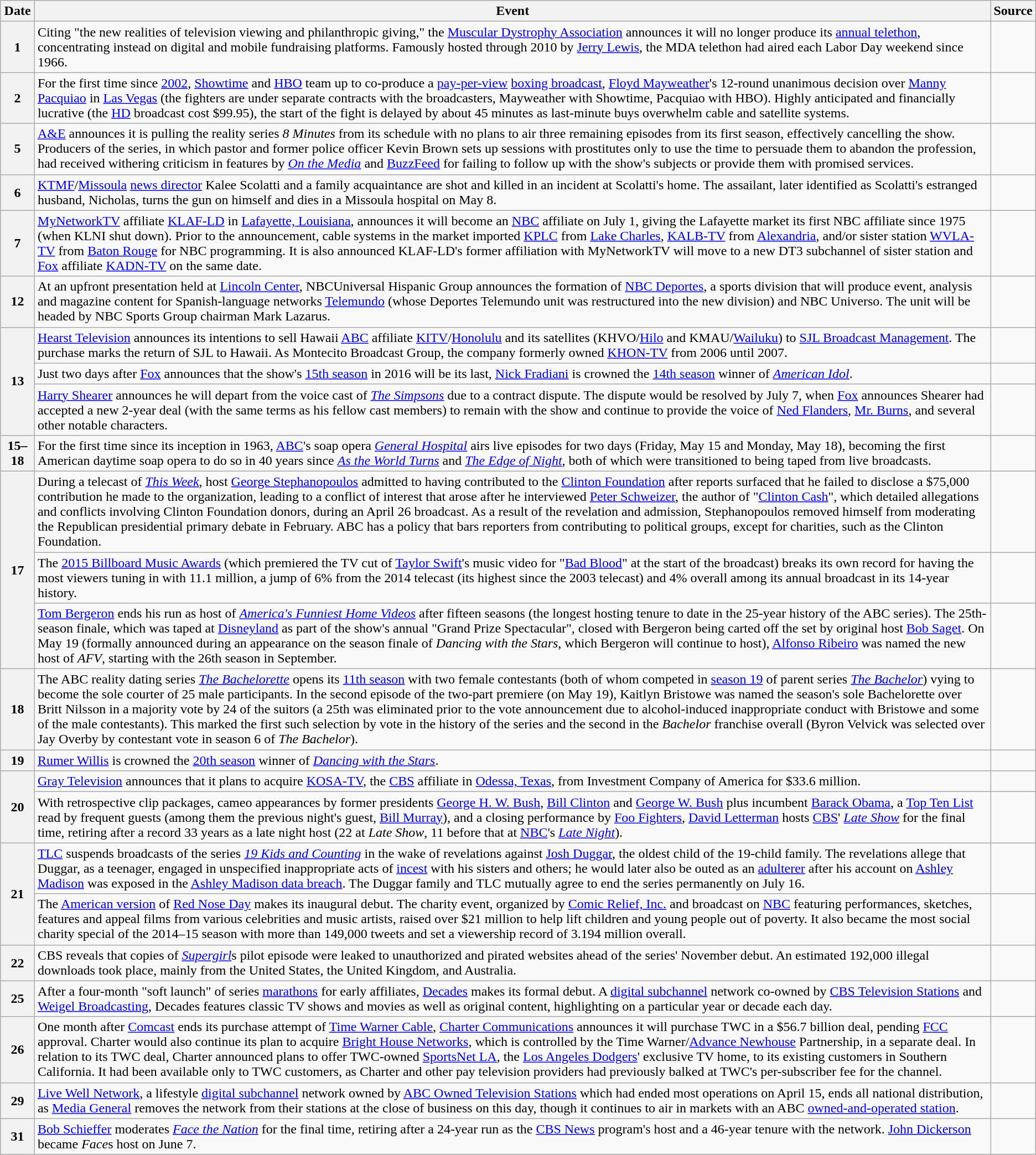<table class="wikitable">
<tr>
<th>Date</th>
<th>Event</th>
<th>Source</th>
</tr>
<tr>
<th>1</th>
<td>Citing "the new realities of television viewing and philanthropic giving," the <a href='#'>Muscular Dystrophy Association</a> announces it will no longer produce its <a href='#'>annual telethon</a>, concentrating instead on digital and mobile fundraising platforms. Famously hosted through 2010 by <a href='#'>Jerry Lewis</a>, the MDA telethon had aired each Labor Day weekend since 1966.</td>
<td></td>
</tr>
<tr>
<th>2</th>
<td>For the first time since <a href='#'>2002</a>, <a href='#'>Showtime</a> and <a href='#'>HBO</a> team up to co-produce a <a href='#'>pay-per-view</a> <a href='#'>boxing broadcast</a>, <a href='#'>Floyd Mayweather</a>'s 12-round unanimous decision over <a href='#'>Manny Pacquiao</a> in <a href='#'>Las Vegas</a> (the fighters are under separate contracts with the broadcasters, Mayweather with Showtime, Pacquiao with HBO). Highly anticipated and financially lucrative (the <a href='#'>HD</a> broadcast cost $99.95), the start of the fight is delayed by about 45 minutes as last-minute buys overwhelm cable and satellite systems.</td>
<td></td>
</tr>
<tr>
<th>5</th>
<td><a href='#'>A&E</a> announces it is pulling the reality series <em>8 Minutes</em> from its schedule with no plans to air three remaining episodes from its first season, effectively cancelling the show. Producers of the series, in which pastor and former police officer Kevin Brown sets up sessions with prostitutes only to use the time to persuade them to abandon the profession, had received withering criticism in features by <em><a href='#'>On the Media</a></em> and <a href='#'>BuzzFeed</a> for failing to follow up with the show's subjects or provide them with promised services.</td>
<td><br></td>
</tr>
<tr>
<th>6</th>
<td><a href='#'>KTMF</a>/<a href='#'>Missoula</a> <a href='#'>news director</a> Kalee Scolatti and a family acquaintance are shot and killed in an incident at Scolatti's home. The assailant, later identified as Scolatti's estranged husband, Nicholas, turns the gun on himself and dies in a Missoula hospital on May 8.</td>
<td></td>
</tr>
<tr>
<th>7</th>
<td><a href='#'>MyNetworkTV</a> affiliate <a href='#'>KLAF-LD</a> in <a href='#'>Lafayette, Louisiana</a>, announces it will become an <a href='#'>NBC</a> affiliate on July 1, giving the Lafayette market its first NBC affiliate since 1975 (when KLNI shut down). Prior to the announcement, cable systems in the market imported <a href='#'>KPLC</a> from <a href='#'>Lake Charles</a>, <a href='#'>KALB-TV</a> from <a href='#'>Alexandria</a>, and/or sister station <a href='#'>WVLA-TV</a> from <a href='#'>Baton Rouge</a> for NBC programming. It is also announced KLAF-LD's former affiliation with MyNetworkTV will move to a new DT3 subchannel of sister station and <a href='#'>Fox</a> affiliate <a href='#'>KADN-TV</a> on the same date.</td>
<td></td>
</tr>
<tr>
<th>12</th>
<td>At an upfront presentation held at <a href='#'>Lincoln Center</a>, NBCUniversal Hispanic Group announces the formation of <a href='#'>NBC Deportes</a>, a sports division that will produce event, analysis and magazine content for Spanish-language networks <a href='#'>Telemundo</a> (whose Deportes Telemundo unit was restructured into the new division) and NBC Universo. The unit will be headed by NBC Sports Group chairman Mark Lazarus.</td>
<td></td>
</tr>
<tr>
<th rowspan=3><strong>13</strong></th>
<td><a href='#'>Hearst Television</a> announces its intentions to sell Hawaii <a href='#'>ABC</a> affiliate <a href='#'>KITV</a>/<a href='#'>Honolulu</a> and its satellites (KHVO/<a href='#'>Hilo</a> and KMAU/<a href='#'>Wailuku</a>) to <a href='#'>SJL Broadcast Management</a>. The purchase marks the return of SJL to Hawaii. As Montecito Broadcast Group, the company formerly owned <a href='#'>KHON-TV</a> from 2006 until 2007.</td>
<td></td>
</tr>
<tr>
<td>Just two days after <a href='#'>Fox</a> announces that the show's <a href='#'>15th season</a> in 2016 will be its last, <a href='#'>Nick Fradiani</a> is crowned the <a href='#'>14th season</a> winner of <em><a href='#'>American Idol</a></em>.</td>
<td></td>
</tr>
<tr>
<td><a href='#'>Harry Shearer</a> announces he will depart from the voice cast of <em><a href='#'>The Simpsons</a></em> due to a contract dispute. The dispute would be resolved by July 7, when <a href='#'>Fox</a> announces Shearer had accepted a new 2-year deal (with the same terms as his fellow cast members) to remain with the show and continue to provide the voice of <a href='#'>Ned Flanders</a>, <a href='#'>Mr. Burns</a>, and several other notable characters.</td>
<td></td>
</tr>
<tr>
<th>15–18</th>
<td>For the first time since its inception in 1963, <a href='#'>ABC</a>'s soap opera <em><a href='#'>General Hospital</a></em> airs live episodes for two days (Friday, May 15 and Monday, May 18), becoming the first American daytime soap opera to do so in 40 years since <em><a href='#'>As the World Turns</a></em> and <em><a href='#'>The Edge of Night</a></em>, both of which were transitioned to being taped from live broadcasts.</td>
<td></td>
</tr>
<tr>
<th rowspan=3>17</th>
<td>During a telecast of <em><a href='#'>This Week</a></em>, host <a href='#'>George Stephanopoulos</a> admitted to having contributed to the <a href='#'>Clinton Foundation</a> after reports surfaced that he failed to disclose a $75,000 contribution he made to the organization, leading to a conflict of interest that arose after he interviewed <a href='#'>Peter Schweizer</a>, the author of "<a href='#'>Clinton Cash</a>", which detailed allegations and conflicts involving Clinton Foundation donors, during an April 26 broadcast. As a result of the revelation and admission, Stephanopoulos removed himself from moderating the Republican presidential primary debate in February. ABC has a policy that bars reporters from contributing to political groups, except for charities, such as the Clinton Foundation.</td>
<td></td>
</tr>
<tr>
<td>The <a href='#'>2015 Billboard Music Awards</a> (which premiered the TV cut of <a href='#'>Taylor Swift</a>'s music video for "<a href='#'>Bad Blood</a>" at the start of the broadcast) breaks its own record for having the most viewers tuning in with 11.1 million, a jump of 6% from the 2014 telecast (its highest since the 2003 telecast) and 4% overall among its annual broadcast in its 14-year history.</td>
<td></td>
</tr>
<tr>
<td><a href='#'>Tom Bergeron</a> ends his run as host of <em><a href='#'>America's Funniest Home Videos</a></em> after fifteen seasons (the longest hosting tenure to date in the 25-year history of the ABC series). The 25th-season finale, which was taped at <a href='#'>Disneyland</a> as part of the show's annual "Grand Prize Spectacular", closed with Bergeron being carted off the set by original host <a href='#'>Bob Saget</a>. On May 19 (formally announced during an appearance on the season finale of <em>Dancing with the Stars</em>, which Bergeron will continue to host), <a href='#'>Alfonso Ribeiro</a> was named the new host of <em>AFV</em>, starting with the 26th season in September.</td>
<td></td>
</tr>
<tr>
<th>18</th>
<td>The ABC reality dating series <em><a href='#'>The Bachelorette</a></em> opens its <a href='#'>11th season</a> with two female contestants (both of whom competed in <a href='#'>season 19</a> of parent series <em><a href='#'>The Bachelor</a></em>) vying to become the sole courter of 25 male participants. In the second episode of the two-part premiere (on May 19), Kaitlyn Bristowe was named the season's sole Bachelorette over Britt Nilsson in a majority vote by 24 of the suitors (a 25th was eliminated prior to the vote announcement due to alcohol-induced inappropriate conduct with Bristowe and some of the male contestants). This marked the first such selection by vote in the history of the series and the second in the <em>Bachelor</em> franchise overall (Byron Velvick was selected over Jay Overby by contestant vote in season 6 of <em>The Bachelor</em>).</td>
<td><br></td>
</tr>
<tr>
<th>19</th>
<td><a href='#'>Rumer Willis</a> is crowned the <a href='#'>20th season</a> winner of <em><a href='#'>Dancing with the Stars</a></em>.</td>
<td></td>
</tr>
<tr>
<th rowspan="2">20</th>
<td><a href='#'>Gray Television</a> announces that it plans to acquire <a href='#'>KOSA-TV</a>, the <a href='#'>CBS</a> affiliate in <a href='#'>Odessa, Texas</a>, from Investment Company of America for $33.6 million.</td>
<td></td>
</tr>
<tr>
<td>With retrospective clip packages, cameo appearances by former presidents <a href='#'>George H. W. Bush</a>, <a href='#'>Bill Clinton</a> and <a href='#'>George W. Bush</a> plus incumbent <a href='#'>Barack Obama</a>, a <a href='#'>Top Ten List</a> read by frequent guests (among them the previous night's guest, <a href='#'>Bill Murray</a>), and a closing performance by <a href='#'>Foo Fighters</a>, <a href='#'>David Letterman</a> hosts <a href='#'>CBS</a>' <em><a href='#'>Late Show</a></em> for the final time, retiring after a record 33 years as a late night host (22 at <em>Late Show</em>, 11 before that at <a href='#'>NBC</a>'s <em><a href='#'>Late Night</a></em>).</td>
<td></td>
</tr>
<tr>
<th rowspan="2">21</th>
<td><a href='#'>TLC</a> suspends broadcasts of the series <em><a href='#'>19 Kids and Counting</a></em> in the wake of revelations against <a href='#'>Josh Duggar</a>, the oldest child of the 19-child family. The revelations allege that Duggar, as a teenager, engaged in unspecified inappropriate acts of <a href='#'>incest</a> with his sisters and others; he would later also be outed as an <a href='#'>adulterer</a> after his account on <a href='#'>Ashley Madison</a> was exposed in the <a href='#'>Ashley Madison data breach</a>. The Duggar family and TLC mutually agree to end the series permanently on July 16.</td>
<td></td>
</tr>
<tr>
<td>The <a href='#'>American version</a> of <a href='#'>Red Nose Day</a> makes its inaugural debut. The charity event, organized by <a href='#'>Comic Relief, Inc.</a> and broadcast on <a href='#'>NBC</a> featuring performances, sketches, features and appeal films from various celebrities and music artists, raised over $21 million to help lift children and young people out of poverty. It also became the most social charity special of the 2014–15 season with more than 149,000 tweets and set a viewership record of 3.194 million overall.</td>
<td></td>
</tr>
<tr>
<th>22</th>
<td>CBS reveals that copies of <em><a href='#'>Supergirl</a></em>s pilot episode were leaked to unauthorized and pirated websites ahead of the series' November debut. An estimated 192,000 illegal downloads took place, mainly from the United States, the United Kingdom, and Australia.</td>
<td></td>
</tr>
<tr>
<th>25</th>
<td>After a four-month "soft launch" of series <a href='#'>marathons</a> for early affiliates, <a href='#'>Decades</a> makes its formal debut. A <a href='#'>digital subchannel</a> network co-owned by <a href='#'>CBS Television Stations</a> and <a href='#'>Weigel Broadcasting</a>, Decades features classic TV shows and movies as well as original content, highlighting on a particular year or decade each day.</td>
<td></td>
</tr>
<tr>
<th>26</th>
<td>One month after <a href='#'>Comcast</a> ends its purchase attempt of <a href='#'>Time Warner Cable</a>, <a href='#'>Charter Communications</a> announces it will purchase TWC in a $56.7 billion deal, pending <a href='#'>FCC</a> approval.  Charter would also continue its plan to acquire <a href='#'>Bright House Networks</a>, which is controlled by the Time Warner/<a href='#'>Advance Newhouse</a> Partnership, in a separate deal. In relation to its TWC deal, Charter announced plans to offer TWC-owned <a href='#'>SportsNet LA</a>, the <a href='#'>Los Angeles Dodgers</a>' exclusive TV home, to its existing customers in Southern California. It had been available only to TWC customers, as Charter and other pay television providers had previously balked at TWC's per-subscriber fee for the channel.</td>
<td></td>
</tr>
<tr>
<th>29</th>
<td><a href='#'>Live Well Network</a>, a lifestyle <a href='#'>digital subchannel</a> network owned by <a href='#'>ABC Owned Television Stations</a> which had ended most operations on April 15, ends all national distribution, as <a href='#'>Media General</a> removes the network from their stations at the close of business on this day, though it continues to air in markets with an ABC <a href='#'>owned-and-operated station</a>.</td>
<td><br></td>
</tr>
<tr>
<th>31</th>
<td><a href='#'>Bob Schieffer</a> moderates <em><a href='#'>Face the Nation</a></em> for the final time, retiring after a 24-year run as the <a href='#'>CBS News</a> program's host and a 46-year tenure with the network. <a href='#'>John Dickerson</a> became <em>Face</em>s host on June 7.</td>
<td></td>
</tr>
</table>
